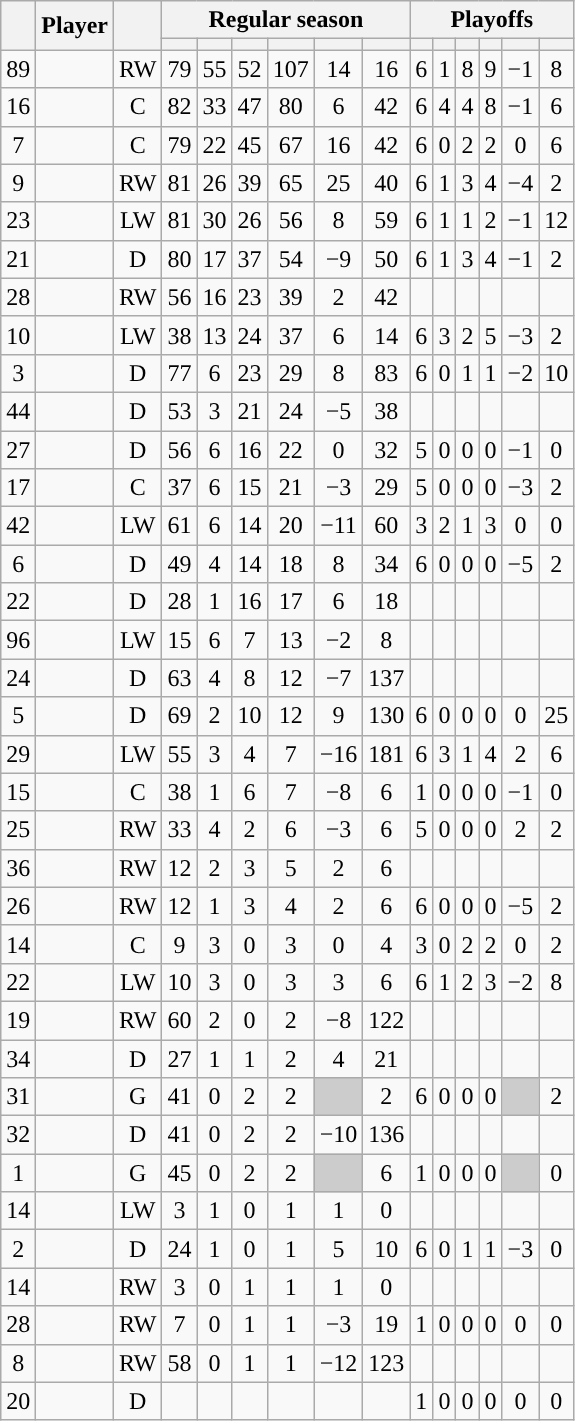<table class="wikitable sortable plainrowheaders" style="text-align:center;">
<tr>
<th scope="col" data-sort-type="number" rowspan="2"></th>
<th scope="col" rowspan="2">Player</th>
<th scope="col" rowspan="2"></th>
<th scope=colgroup colspan=6>Regular season</th>
<th scope=colgroup colspan=6>Playoffs</th>
</tr>
<tr>
<th scope="col" data-sort-type="number"></th>
<th scope="col" data-sort-type="number"></th>
<th scope="col" data-sort-type="number"></th>
<th scope="col" data-sort-type="number"></th>
<th scope="col" data-sort-type="number"></th>
<th scope="col" data-sort-type="number"></th>
<th scope="col" data-sort-type="number"></th>
<th scope="col" data-sort-type="number"></th>
<th scope="col" data-sort-type="number"></th>
<th scope="col" data-sort-type="number"></th>
<th scope="col" data-sort-type="number"></th>
<th scope="col" data-sort-type="number"></th>
</tr>
<tr>
<td scope="row">89</td>
<td align="left"></td>
<td>RW</td>
<td>79</td>
<td>55</td>
<td>52</td>
<td>107</td>
<td>14</td>
<td>16</td>
<td>6</td>
<td>1</td>
<td>8</td>
<td>9</td>
<td>−1</td>
<td>8</td>
</tr>
<tr>
<td scope="row">16</td>
<td align="left"></td>
<td>C</td>
<td>82</td>
<td>33</td>
<td>47</td>
<td>80</td>
<td>6</td>
<td>42</td>
<td>6</td>
<td>4</td>
<td>4</td>
<td>8</td>
<td>−1</td>
<td>6</td>
</tr>
<tr>
<td scope="row">7</td>
<td align="left"></td>
<td>C</td>
<td>79</td>
<td>22</td>
<td>45</td>
<td>67</td>
<td>16</td>
<td>42</td>
<td>6</td>
<td>0</td>
<td>2</td>
<td>2</td>
<td>0</td>
<td>6</td>
</tr>
<tr>
<td scope="row">9</td>
<td align="left"></td>
<td>RW</td>
<td>81</td>
<td>26</td>
<td>39</td>
<td>65</td>
<td>25</td>
<td>40</td>
<td>6</td>
<td>1</td>
<td>3</td>
<td>4</td>
<td>−4</td>
<td>2</td>
</tr>
<tr>
<td scope="row">23</td>
<td align="left"></td>
<td>LW</td>
<td>81</td>
<td>30</td>
<td>26</td>
<td>56</td>
<td>8</td>
<td>59</td>
<td>6</td>
<td>1</td>
<td>1</td>
<td>2</td>
<td>−1</td>
<td>12</td>
</tr>
<tr>
<td scope="row">21</td>
<td align="left"></td>
<td>D</td>
<td>80</td>
<td>17</td>
<td>37</td>
<td>54</td>
<td>−9</td>
<td>50</td>
<td>6</td>
<td>1</td>
<td>3</td>
<td>4</td>
<td>−1</td>
<td>2</td>
</tr>
<tr>
<td scope="row">28</td>
<td align="left"></td>
<td>RW</td>
<td>56</td>
<td>16</td>
<td>23</td>
<td>39</td>
<td>2</td>
<td>42</td>
<td></td>
<td></td>
<td></td>
<td></td>
<td></td>
<td></td>
</tr>
<tr>
<td scope="row">10</td>
<td align="left"></td>
<td>LW</td>
<td>38</td>
<td>13</td>
<td>24</td>
<td>37</td>
<td>6</td>
<td>14</td>
<td>6</td>
<td>3</td>
<td>2</td>
<td>5</td>
<td>−3</td>
<td>2</td>
</tr>
<tr>
<td scope="row">3</td>
<td align="left"></td>
<td>D</td>
<td>77</td>
<td>6</td>
<td>23</td>
<td>29</td>
<td>8</td>
<td>83</td>
<td>6</td>
<td>0</td>
<td>1</td>
<td>1</td>
<td>−2</td>
<td>10</td>
</tr>
<tr>
<td scope="row">44</td>
<td align="left"></td>
<td>D</td>
<td>53</td>
<td>3</td>
<td>21</td>
<td>24</td>
<td>−5</td>
<td>38</td>
<td></td>
<td></td>
<td></td>
<td></td>
<td></td>
<td></td>
</tr>
<tr>
<td scope="row">27</td>
<td align="left"></td>
<td>D</td>
<td>56</td>
<td>6</td>
<td>16</td>
<td>22</td>
<td>0</td>
<td>32</td>
<td>5</td>
<td>0</td>
<td>0</td>
<td>0</td>
<td>−1</td>
<td>0</td>
</tr>
<tr>
<td scope="row">17</td>
<td align="left"></td>
<td>C</td>
<td>37</td>
<td>6</td>
<td>15</td>
<td>21</td>
<td>−3</td>
<td>29</td>
<td>5</td>
<td>0</td>
<td>0</td>
<td>0</td>
<td>−3</td>
<td>2</td>
</tr>
<tr>
<td scope="row">42</td>
<td align="left"></td>
<td>LW</td>
<td>61</td>
<td>6</td>
<td>14</td>
<td>20</td>
<td>−11</td>
<td>60</td>
<td>3</td>
<td>2</td>
<td>1</td>
<td>3</td>
<td>0</td>
<td>0</td>
</tr>
<tr>
<td scope="row">6</td>
<td align="left"></td>
<td>D</td>
<td>49</td>
<td>4</td>
<td>14</td>
<td>18</td>
<td>8</td>
<td>34</td>
<td>6</td>
<td>0</td>
<td>0</td>
<td>0</td>
<td>−5</td>
<td>2</td>
</tr>
<tr>
<td scope="row">22</td>
<td align="left"></td>
<td>D</td>
<td>28</td>
<td>1</td>
<td>16</td>
<td>17</td>
<td>6</td>
<td>18</td>
<td></td>
<td></td>
<td></td>
<td></td>
<td></td>
<td></td>
</tr>
<tr>
<td scope="row">96</td>
<td align="left"></td>
<td>LW</td>
<td>15</td>
<td>6</td>
<td>7</td>
<td>13</td>
<td>−2</td>
<td>8</td>
<td></td>
<td></td>
<td></td>
<td></td>
<td></td>
<td></td>
</tr>
<tr>
<td scope="row">24</td>
<td align="left"></td>
<td>D</td>
<td>63</td>
<td>4</td>
<td>8</td>
<td>12</td>
<td>−7</td>
<td>137</td>
<td></td>
<td></td>
<td></td>
<td></td>
<td></td>
<td></td>
</tr>
<tr>
<td scope="row">5</td>
<td align="left"></td>
<td>D</td>
<td>69</td>
<td>2</td>
<td>10</td>
<td>12</td>
<td>9</td>
<td>130</td>
<td>6</td>
<td>0</td>
<td>0</td>
<td>0</td>
<td>0</td>
<td>25</td>
</tr>
<tr>
<td scope="row">29</td>
<td align="left"></td>
<td>LW</td>
<td>55</td>
<td>3</td>
<td>4</td>
<td>7</td>
<td>−16</td>
<td>181</td>
<td>6</td>
<td>3</td>
<td>1</td>
<td>4</td>
<td>2</td>
<td>6</td>
</tr>
<tr>
<td scope="row">15</td>
<td align="left"></td>
<td>C</td>
<td>38</td>
<td>1</td>
<td>6</td>
<td>7</td>
<td>−8</td>
<td>6</td>
<td>1</td>
<td>0</td>
<td>0</td>
<td>0</td>
<td>−1</td>
<td>0</td>
</tr>
<tr>
<td scope="row">25</td>
<td align="left"></td>
<td>RW</td>
<td>33</td>
<td>4</td>
<td>2</td>
<td>6</td>
<td>−3</td>
<td>6</td>
<td>5</td>
<td>0</td>
<td>0</td>
<td>0</td>
<td>2</td>
<td>2</td>
</tr>
<tr>
<td scope="row">36</td>
<td align="left"></td>
<td>RW</td>
<td>12</td>
<td>2</td>
<td>3</td>
<td>5</td>
<td>2</td>
<td>6</td>
<td></td>
<td></td>
<td></td>
<td></td>
<td></td>
<td></td>
</tr>
<tr>
<td scope="row">26</td>
<td align="left"></td>
<td>RW</td>
<td>12</td>
<td>1</td>
<td>3</td>
<td>4</td>
<td>2</td>
<td>6</td>
<td>6</td>
<td>0</td>
<td>0</td>
<td>0</td>
<td>−5</td>
<td>2</td>
</tr>
<tr>
<td scope="row">14</td>
<td align="left"></td>
<td>C</td>
<td>9</td>
<td>3</td>
<td>0</td>
<td>3</td>
<td>0</td>
<td>4</td>
<td>3</td>
<td>0</td>
<td>2</td>
<td>2</td>
<td>0</td>
<td>2</td>
</tr>
<tr>
<td scope="row">22</td>
<td align="left"></td>
<td>LW</td>
<td>10</td>
<td>3</td>
<td>0</td>
<td>3</td>
<td>3</td>
<td>6</td>
<td>6</td>
<td>1</td>
<td>2</td>
<td>3</td>
<td>−2</td>
<td>8</td>
</tr>
<tr>
<td scope="row">19</td>
<td align="left"></td>
<td>RW</td>
<td>60</td>
<td>2</td>
<td>0</td>
<td>2</td>
<td>−8</td>
<td>122</td>
<td></td>
<td></td>
<td></td>
<td></td>
<td></td>
<td></td>
</tr>
<tr>
<td scope="row">34</td>
<td align="left"></td>
<td>D</td>
<td>27</td>
<td>1</td>
<td>1</td>
<td>2</td>
<td>4</td>
<td>21</td>
<td></td>
<td></td>
<td></td>
<td></td>
<td></td>
<td></td>
</tr>
<tr>
<td scope="row">31</td>
<td align="left"></td>
<td>G</td>
<td>41</td>
<td>0</td>
<td>2</td>
<td>2</td>
<td style="background:#ccc"></td>
<td>2</td>
<td>6</td>
<td>0</td>
<td>0</td>
<td>0</td>
<td style="background:#ccc"></td>
<td>2</td>
</tr>
<tr>
<td scope="row">32</td>
<td align="left"></td>
<td>D</td>
<td>41</td>
<td>0</td>
<td>2</td>
<td>2</td>
<td>−10</td>
<td>136</td>
<td></td>
<td></td>
<td></td>
<td></td>
<td></td>
<td></td>
</tr>
<tr>
<td scope="row">1</td>
<td align="left"></td>
<td>G</td>
<td>45</td>
<td>0</td>
<td>2</td>
<td>2</td>
<td style="background:#ccc"></td>
<td>6</td>
<td>1</td>
<td>0</td>
<td>0</td>
<td>0</td>
<td style="background:#ccc"></td>
<td>0</td>
</tr>
<tr>
<td scope="row">14</td>
<td align="left"></td>
<td>LW</td>
<td>3</td>
<td>1</td>
<td>0</td>
<td>1</td>
<td>1</td>
<td>0</td>
<td></td>
<td></td>
<td></td>
<td></td>
<td></td>
<td></td>
</tr>
<tr>
<td scope="row">2</td>
<td align="left"></td>
<td>D</td>
<td>24</td>
<td>1</td>
<td>0</td>
<td>1</td>
<td>5</td>
<td>10</td>
<td>6</td>
<td>0</td>
<td>1</td>
<td>1</td>
<td>−3</td>
<td>0</td>
</tr>
<tr>
<td scope="row">14</td>
<td align="left"></td>
<td>RW</td>
<td>3</td>
<td>0</td>
<td>1</td>
<td>1</td>
<td>1</td>
<td>0</td>
<td></td>
<td></td>
<td></td>
<td></td>
<td></td>
<td></td>
</tr>
<tr>
<td scope="row">28</td>
<td align="left"></td>
<td>RW</td>
<td>7</td>
<td>0</td>
<td>1</td>
<td>1</td>
<td>−3</td>
<td>19</td>
<td>1</td>
<td>0</td>
<td>0</td>
<td>0</td>
<td>0</td>
<td>0</td>
</tr>
<tr>
<td scope="row">8</td>
<td align="left"></td>
<td>RW</td>
<td>58</td>
<td>0</td>
<td>1</td>
<td>1</td>
<td>−12</td>
<td>123</td>
<td></td>
<td></td>
<td></td>
<td></td>
<td></td>
<td></td>
</tr>
<tr>
<td scope="row">20</td>
<td align="left"></td>
<td>D</td>
<td></td>
<td></td>
<td></td>
<td></td>
<td></td>
<td></td>
<td>1</td>
<td>0</td>
<td>0</td>
<td>0</td>
<td>0</td>
<td>0</td>
</tr>
</table>
